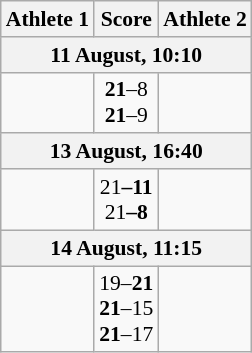<table class="wikitable" style="text-align: center; font-size:90% ">
<tr>
<th align="right">Athlete 1</th>
<th>Score</th>
<th align="left">Athlete 2</th>
</tr>
<tr>
<th colspan=3>11 August, 10:10</th>
</tr>
<tr>
<td align=right><strong></strong></td>
<td align=center><strong>21</strong>–8<br><strong>21</strong>–9</td>
<td align=left></td>
</tr>
<tr>
<th colspan=3>13 August, 16:40</th>
</tr>
<tr>
<td align=right><strong></td>
<td align=center></strong>21<strong>–11<br></strong>21<strong>–8</td>
<td align=left></td>
</tr>
<tr>
<th colspan=3>14 August, 11:15</th>
</tr>
<tr>
<td align=right></strong></td>
<td align=center>19–<strong>21</strong><br><strong>21</strong>–15<br><strong>21</strong>–17</td>
<td align=left></td>
</tr>
</table>
